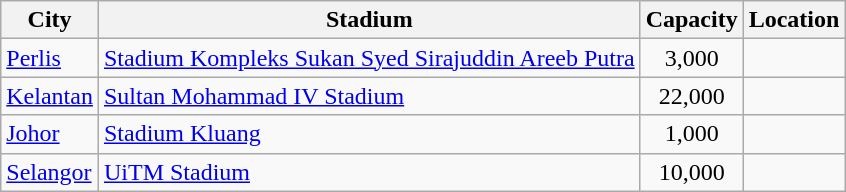<table class="wikitable">
<tr>
<th>City</th>
<th>Stadium</th>
<th>Capacity</th>
<th>Location</th>
</tr>
<tr>
<td> <a href='#'>Perlis</a></td>
<td><a href='#'>Stadium Kompleks Sukan Syed Sirajuddin Areeb Putra</a></td>
<td align="center">3,000</td>
<td><small></small></td>
</tr>
<tr>
<td> <a href='#'>Kelantan</a></td>
<td><a href='#'>Sultan Mohammad IV Stadium</a></td>
<td align="center">22,000</td>
<td><small></small></td>
</tr>
<tr>
<td> <a href='#'>Johor</a></td>
<td><a href='#'>Stadium Kluang</a></td>
<td align="center">1,000</td>
<td><small></small></td>
</tr>
<tr>
<td> <a href='#'>Selangor</a></td>
<td><a href='#'>UiTM Stadium</a></td>
<td align="center">10,000</td>
<td><small></small></td>
</tr>
</table>
